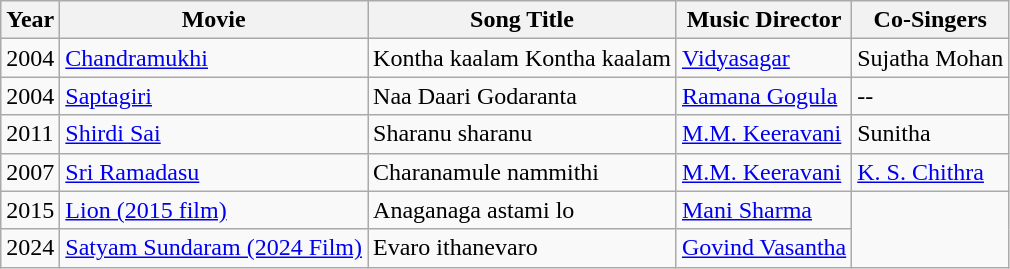<table class="wikitable sortable">
<tr>
<th>Year</th>
<th>Movie</th>
<th>Song Title</th>
<th>Music Director</th>
<th>Co-Singers</th>
</tr>
<tr>
<td>2004</td>
<td><a href='#'>Chandramukhi</a></td>
<td>Kontha kaalam Kontha kaalam</td>
<td><a href='#'>Vidyasagar</a></td>
<td>Sujatha Mohan</td>
</tr>
<tr>
<td>2004</td>
<td><a href='#'>Saptagiri</a></td>
<td>Naa Daari Godaranta</td>
<td><a href='#'>Ramana Gogula</a></td>
<td>--</td>
</tr>
<tr>
<td>2011</td>
<td><a href='#'>Shirdi Sai</a></td>
<td>Sharanu sharanu</td>
<td><a href='#'>M.M. Keeravani</a></td>
<td>Sunitha</td>
</tr>
<tr>
<td>2007</td>
<td><a href='#'>Sri Ramadasu</a></td>
<td>Charanamule nammithi</td>
<td><a href='#'>M.M. Keeravani</a></td>
<td><a href='#'>K. S. Chithra</a></td>
</tr>
<tr>
<td>2015</td>
<td><a href='#'>Lion (2015 film)</a></td>
<td>Anaganaga astami lo</td>
<td><a href='#'>Mani Sharma</a></td>
</tr>
<tr>
<td>2024</td>
<td><a href='#'>Satyam Sundaram (2024 Film)</a></td>
<td>Evaro ithanevaro</td>
<td><a href='#'>Govind Vasantha</a></td>
</tr>
</table>
